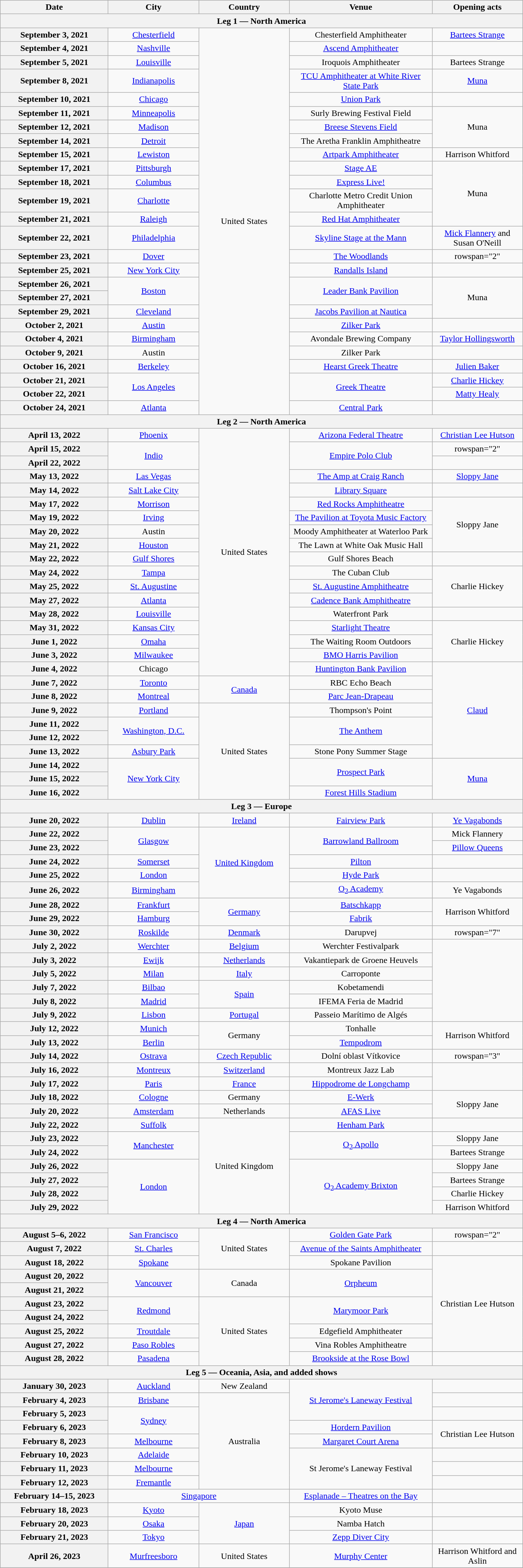<table class="wikitable plainrowheaders" style="text-align:center;">
<tr>
<th scope="col" style="width:12em;">Date</th>
<th scope="col" style="width:10em;">City</th>
<th scope="col" style="width:10em;">Country</th>
<th scope="col" style="width:16em;">Venue</th>
<th scope="col" style="width:10em;">Opening acts</th>
</tr>
<tr>
<th colspan="5">Leg 1 — North America</th>
</tr>
<tr>
<th scope="row" style="text-align:center;">September 3, 2021</th>
<td><a href='#'>Chesterfield</a></td>
<td rowspan="26">United States</td>
<td>Chesterfield Amphitheater</td>
<td><a href='#'>Bartees Strange</a></td>
</tr>
<tr>
<th scope="row" style="text-align:center;">September 4, 2021</th>
<td><a href='#'>Nashville</a></td>
<td><a href='#'>Ascend Amphitheater</a></td>
<td></td>
</tr>
<tr>
<th scope="row" style="text-align:center;">September 5, 2021</th>
<td><a href='#'>Louisville</a></td>
<td>Iroquois Amphitheater</td>
<td>Bartees Strange</td>
</tr>
<tr>
<th scope="row" style="text-align:center;">September 8, 2021</th>
<td><a href='#'>Indianapolis</a></td>
<td><a href='#'>TCU Amphitheater at White River State Park</a></td>
<td><a href='#'>Muna</a></td>
</tr>
<tr>
<th scope="row" style="text-align:center;">September 10, 2021</th>
<td><a href='#'>Chicago</a></td>
<td><a href='#'>Union Park</a></td>
<td></td>
</tr>
<tr>
<th scope="row" style="text-align:center;">September 11, 2021</th>
<td><a href='#'>Minneapolis</a></td>
<td>Surly Brewing Festival Field</td>
<td rowspan="3">Muna</td>
</tr>
<tr>
<th scope="row" style="text-align:center;">September 12, 2021</th>
<td><a href='#'>Madison</a></td>
<td><a href='#'>Breese Stevens Field</a></td>
</tr>
<tr>
<th scope="row" style="text-align:center;">September 14, 2021</th>
<td><a href='#'>Detroit</a></td>
<td>The Aretha Franklin Amphitheatre</td>
</tr>
<tr>
<th scope="row" style="text-align:center;">September 15, 2021</th>
<td><a href='#'>Lewiston</a></td>
<td><a href='#'>Artpark Amphitheater</a></td>
<td>Harrison Whitford</td>
</tr>
<tr>
<th scope="row" style="text-align:center;">September 17, 2021</th>
<td><a href='#'>Pittsburgh</a></td>
<td><a href='#'>Stage AE</a></td>
<td rowspan="4">Muna</td>
</tr>
<tr>
<th scope="row" style="text-align:center;">September 18, 2021</th>
<td><a href='#'>Columbus</a></td>
<td><a href='#'>Express Live!</a></td>
</tr>
<tr>
<th scope="row" style="text-align:center;">September 19, 2021</th>
<td><a href='#'>Charlotte</a></td>
<td>Charlotte Metro Credit Union Amphitheater</td>
</tr>
<tr>
<th scope="row" style="text-align:center;">September 21, 2021</th>
<td><a href='#'>Raleigh</a></td>
<td><a href='#'>Red Hat Amphitheater</a></td>
</tr>
<tr>
<th scope="row" style="text-align:center;">September 22, 2021</th>
<td><a href='#'>Philadelphia</a></td>
<td><a href='#'>Skyline Stage at the Mann</a></td>
<td><a href='#'>Mick Flannery</a> and Susan O'Neill</td>
</tr>
<tr>
<th scope="row" style="text-align:center;">September 23, 2021</th>
<td><a href='#'>Dover</a></td>
<td><a href='#'>The Woodlands</a></td>
<td>rowspan="2" </td>
</tr>
<tr>
<th scope="row" style="text-align:center;">September 25, 2021</th>
<td><a href='#'>New York City</a></td>
<td><a href='#'>Randalls Island</a></td>
</tr>
<tr>
<th scope="row" style="text-align:center;">September 26, 2021</th>
<td rowspan="2"><a href='#'>Boston</a></td>
<td rowspan="2"><a href='#'>Leader Bank Pavilion</a></td>
<td rowspan="3">Muna</td>
</tr>
<tr>
<th scope="row" style="text-align:center;">September 27, 2021</th>
</tr>
<tr>
<th scope="row" style="text-align:center;">September 29, 2021</th>
<td><a href='#'>Cleveland</a></td>
<td><a href='#'>Jacobs Pavilion at Nautica</a></td>
</tr>
<tr>
<th scope="row" style="text-align:center;">October 2, 2021</th>
<td><a href='#'>Austin</a></td>
<td><a href='#'>Zilker Park</a></td>
<td></td>
</tr>
<tr>
<th scope="row" style="text-align:center;">October 4, 2021</th>
<td><a href='#'>Birmingham</a></td>
<td>Avondale Brewing Company</td>
<td><a href='#'>Taylor Hollingsworth</a></td>
</tr>
<tr>
<th scope="row" style="text-align:center;">October 9, 2021</th>
<td>Austin</td>
<td>Zilker Park</td>
<td></td>
</tr>
<tr>
<th scope="row" style="text-align:center;">October 16, 2021</th>
<td><a href='#'>Berkeley</a></td>
<td><a href='#'>Hearst Greek Theatre</a></td>
<td><a href='#'>Julien Baker</a></td>
</tr>
<tr>
<th scope="row" style="text-align:center;">October 21, 2021</th>
<td rowspan="2"><a href='#'>Los Angeles</a></td>
<td rowspan="2"><a href='#'>Greek Theatre</a></td>
<td><a href='#'>Charlie Hickey</a></td>
</tr>
<tr>
<th scope="row" style="text-align:center;">October 22, 2021</th>
<td><a href='#'>Matty Healy</a></td>
</tr>
<tr>
<th scope="row" style="text-align:center;">October 24, 2021</th>
<td><a href='#'>Atlanta</a></td>
<td><a href='#'>Central Park</a></td>
<td></td>
</tr>
<tr>
<th colspan="5">Leg 2 — North America</th>
</tr>
<tr>
<th scope="row" style="text-align:center;">April 13, 2022</th>
<td><a href='#'>Phoenix</a></td>
<td rowspan="18">United States</td>
<td><a href='#'>Arizona Federal Theatre</a></td>
<td><a href='#'>Christian Lee Hutson</a></td>
</tr>
<tr>
<th scope="row" style="text-align:center;">April 15, 2022</th>
<td rowspan="2"><a href='#'>Indio</a></td>
<td rowspan="2"><a href='#'>Empire Polo Club</a></td>
<td>rowspan="2" </td>
</tr>
<tr>
<th scope="row" style="text-align:center;">April 22, 2022</th>
</tr>
<tr>
<th scope="row" style="text-align:center;">May 13, 2022</th>
<td><a href='#'>Las Vegas</a></td>
<td><a href='#'>The Amp at Craig Ranch</a></td>
<td><a href='#'>Sloppy Jane</a></td>
</tr>
<tr>
<th scope="row" style="text-align:center;">May 14, 2022</th>
<td><a href='#'>Salt Lake City</a></td>
<td><a href='#'>Library Square</a></td>
<td></td>
</tr>
<tr>
<th scope="row" style="text-align:center;">May 17, 2022</th>
<td><a href='#'>Morrison</a></td>
<td><a href='#'>Red Rocks Amphitheatre</a></td>
<td rowspan="4">Sloppy Jane</td>
</tr>
<tr>
<th scope="row" style="text-align:center;">May 19, 2022</th>
<td><a href='#'>Irving</a></td>
<td><a href='#'>The Pavilion at Toyota Music Factory</a></td>
</tr>
<tr>
<th scope="row" style="text-align:center;">May 20, 2022</th>
<td>Austin</td>
<td>Moody Amphitheater at Waterloo Park</td>
</tr>
<tr>
<th scope="row" style="text-align:center;">May 21, 2022</th>
<td><a href='#'>Houston</a></td>
<td>The Lawn at White Oak Music Hall</td>
</tr>
<tr>
<th scope="row" style="text-align:center;">May 22, 2022</th>
<td><a href='#'>Gulf Shores</a></td>
<td>Gulf Shores Beach</td>
<td></td>
</tr>
<tr>
<th scope="row" style="text-align:center;">May 24, 2022</th>
<td><a href='#'>Tampa</a></td>
<td>The Cuban Club</td>
<td rowspan="3">Charlie Hickey</td>
</tr>
<tr>
<th scope="row" style="text-align:center;">May 25, 2022</th>
<td><a href='#'>St. Augustine</a></td>
<td><a href='#'>St. Augustine Amphitheatre</a></td>
</tr>
<tr>
<th scope="row" style="text-align:center;">May 27, 2022</th>
<td><a href='#'>Atlanta</a></td>
<td><a href='#'>Cadence Bank Amphitheatre</a></td>
</tr>
<tr>
<th scope="row" style="text-align:center;">May 28, 2022</th>
<td><a href='#'>Louisville</a></td>
<td>Waterfront Park</td>
<td></td>
</tr>
<tr>
<th scope="row" style="text-align:center;">May 31, 2022</th>
<td><a href='#'>Kansas City</a></td>
<td><a href='#'>Starlight Theatre</a></td>
<td rowspan="3">Charlie Hickey</td>
</tr>
<tr>
<th scope="row" style="text-align:center;">June 1, 2022</th>
<td><a href='#'>Omaha</a></td>
<td>The Waiting Room Outdoors</td>
</tr>
<tr>
<th scope="row" style="text-align:center;">June 3, 2022</th>
<td><a href='#'>Milwaukee</a></td>
<td><a href='#'>BMO Harris Pavilion</a></td>
</tr>
<tr>
<th scope="row" style="text-align:center;">June 4, 2022</th>
<td>Chicago</td>
<td><a href='#'>Huntington Bank Pavilion</a></td>
<td rowspan="7"><a href='#'>Claud</a></td>
</tr>
<tr>
<th scope="row" style="text-align:center;">June 7, 2022</th>
<td><a href='#'>Toronto</a></td>
<td rowspan="2"><a href='#'>Canada</a></td>
<td>RBC Echo Beach</td>
</tr>
<tr>
<th scope="row" style="text-align:center;">June 8, 2022</th>
<td><a href='#'>Montreal</a></td>
<td><a href='#'>Parc Jean-Drapeau</a></td>
</tr>
<tr>
<th scope="row" style="text-align:center;">June 9, 2022</th>
<td><a href='#'>Portland</a></td>
<td rowspan="7">United States</td>
<td>Thompson's Point</td>
</tr>
<tr>
<th scope="row" style="text-align:center;">June 11, 2022</th>
<td rowspan="2"><a href='#'>Washington, D.C.</a></td>
<td rowspan="2"><a href='#'>The Anthem</a></td>
</tr>
<tr>
<th scope="row" style="text-align:center;">June 12, 2022</th>
</tr>
<tr>
<th scope="row" style="text-align:center;">June 13, 2022</th>
<td><a href='#'>Asbury Park</a></td>
<td>Stone Pony Summer Stage</td>
</tr>
<tr>
<th scope="row" style="text-align:center;">June 14, 2022</th>
<td rowspan="3"><a href='#'>New York City</a></td>
<td rowspan="2"><a href='#'>Prospect Park</a></td>
<td rowspan="3"><a href='#'>Muna</a></td>
</tr>
<tr>
<th scope="row" style="text-align:center;">June 15, 2022</th>
</tr>
<tr>
<th scope="row" style="text-align:center;">June 16, 2022</th>
<td><a href='#'>Forest Hills Stadium</a></td>
</tr>
<tr>
<th colspan="5">Leg 3 — Europe</th>
</tr>
<tr>
<th scope="row" style="text-align:center;">June 20, 2022</th>
<td><a href='#'>Dublin</a></td>
<td><a href='#'>Ireland</a></td>
<td><a href='#'>Fairview Park</a></td>
<td><a href='#'>Ye Vagabonds</a></td>
</tr>
<tr>
<th scope="row" style="text-align:center;">June 22, 2022</th>
<td rowspan="2"><a href='#'>Glasgow</a></td>
<td rowspan="5"><a href='#'>United Kingdom</a></td>
<td rowspan="2"><a href='#'>Barrowland Ballroom</a></td>
<td>Mick Flannery</td>
</tr>
<tr>
<th scope="row" style="text-align:center;">June 23, 2022</th>
<td><a href='#'>Pillow Queens</a></td>
</tr>
<tr>
<th scope="row" style="text-align:center;">June 24, 2022</th>
<td><a href='#'>Somerset</a></td>
<td><a href='#'>Pilton</a></td>
<td></td>
</tr>
<tr>
<th scope="row" style="text-align:center;">June 25, 2022</th>
<td><a href='#'>London</a></td>
<td><a href='#'>Hyde Park</a></td>
<td></td>
</tr>
<tr>
<th scope="row" style="text-align:center;">June 26, 2022</th>
<td><a href='#'>Birmingham</a></td>
<td><a href='#'>O<sub>2</sub> Academy</a></td>
<td>Ye Vagabonds</td>
</tr>
<tr>
<th scope="row" style="text-align:center;">June 28, 2022</th>
<td><a href='#'>Frankfurt</a></td>
<td rowspan="2"><a href='#'>Germany</a></td>
<td><a href='#'>Batschkapp</a></td>
<td rowspan="2">Harrison Whitford</td>
</tr>
<tr>
<th scope="row" style="text-align:center;">June 29, 2022</th>
<td><a href='#'>Hamburg</a></td>
<td><a href='#'>Fabrik</a></td>
</tr>
<tr>
<th scope="row" style="text-align:center;">June 30, 2022</th>
<td><a href='#'>Roskilde</a></td>
<td><a href='#'>Denmark</a></td>
<td>Darupvej</td>
<td>rowspan="7" </td>
</tr>
<tr>
<th scope="row" style="text-align:center;">July 2, 2022</th>
<td><a href='#'>Werchter</a></td>
<td><a href='#'>Belgium</a></td>
<td>Werchter Festivalpark</td>
</tr>
<tr>
<th scope="row" style="text-align:center;">July 3, 2022</th>
<td><a href='#'>Ewijk</a></td>
<td><a href='#'>Netherlands</a></td>
<td>Vakantiepark de Groene Heuvels</td>
</tr>
<tr>
<th scope="row" style="text-align:center;">July 5, 2022</th>
<td><a href='#'>Milan</a></td>
<td><a href='#'>Italy</a></td>
<td>Carroponte</td>
</tr>
<tr>
<th scope="row" style="text-align:center;">July 7, 2022</th>
<td><a href='#'>Bilbao</a></td>
<td rowspan="2"><a href='#'>Spain</a></td>
<td>Kobetamendi</td>
</tr>
<tr>
<th scope="row" style="text-align:center;">July 8, 2022</th>
<td><a href='#'>Madrid</a></td>
<td>IFEMA Feria de Madrid</td>
</tr>
<tr>
<th scope="row" style="text-align:center;">July 9, 2022</th>
<td><a href='#'>Lisbon</a></td>
<td><a href='#'>Portugal</a></td>
<td>Passeio Marítimo de Algés</td>
</tr>
<tr>
<th scope="row" style="text-align:center;">July 12, 2022</th>
<td><a href='#'>Munich</a></td>
<td rowspan="2">Germany</td>
<td>Tonhalle</td>
<td rowspan="2">Harrison Whitford</td>
</tr>
<tr>
<th scope="row" style="text-align:center;">July 13, 2022</th>
<td><a href='#'>Berlin</a></td>
<td><a href='#'>Tempodrom</a></td>
</tr>
<tr>
<th scope="row" style="text-align:center;">July 14, 2022</th>
<td><a href='#'>Ostrava</a></td>
<td><a href='#'>Czech Republic</a></td>
<td>Dolní oblast Vítkovice</td>
<td>rowspan="3" </td>
</tr>
<tr>
<th scope="row" style="text-align:center;">July 16, 2022</th>
<td><a href='#'>Montreux</a></td>
<td><a href='#'>Switzerland</a></td>
<td>Montreux Jazz Lab</td>
</tr>
<tr>
<th scope="row" style="text-align:center;">July 17, 2022</th>
<td><a href='#'>Paris</a></td>
<td><a href='#'>France</a></td>
<td><a href='#'>Hippodrome de Longchamp</a></td>
</tr>
<tr>
<th scope="row" style="text-align:center;">July 18, 2022</th>
<td><a href='#'>Cologne</a></td>
<td>Germany</td>
<td><a href='#'>E-Werk</a></td>
<td rowspan="2">Sloppy Jane</td>
</tr>
<tr>
<th scope="row" style="text-align:center;">July 20, 2022</th>
<td><a href='#'>Amsterdam</a></td>
<td>Netherlands</td>
<td><a href='#'>AFAS Live</a></td>
</tr>
<tr>
<th scope="row" style="text-align:center;">July 22, 2022</th>
<td><a href='#'>Suffolk</a></td>
<td rowspan="7">United Kingdom</td>
<td><a href='#'>Henham Park</a></td>
<td></td>
</tr>
<tr>
<th scope="row" style="text-align:center;">July 23, 2022</th>
<td rowspan="2"><a href='#'>Manchester</a></td>
<td rowspan="2"><a href='#'>O<sub>2</sub> Apollo</a></td>
<td>Sloppy Jane</td>
</tr>
<tr>
<th scope="row" style="text-align:center;">July 24, 2022</th>
<td>Bartees Strange</td>
</tr>
<tr>
<th scope="row" style="text-align:center;">July 26, 2022</th>
<td rowspan="4"><a href='#'>London</a></td>
<td rowspan="4"><a href='#'>O<sub>2</sub> Academy Brixton</a></td>
<td>Sloppy Jane</td>
</tr>
<tr>
<th scope="row" style="text-align:center;">July 27, 2022</th>
<td>Bartees Strange</td>
</tr>
<tr>
<th scope="row" style="text-align:center;">July 28, 2022</th>
<td rowspan="1">Charlie Hickey</td>
</tr>
<tr>
<th scope="row" style="text-align:center;">July 29, 2022</th>
<td rowspan="1">Harrison Whitford</td>
</tr>
<tr>
<th colspan="5">Leg 4 — North America</th>
</tr>
<tr>
<th scope="row" style="text-align:center;">August 5–6, 2022</th>
<td><a href='#'>San Francisco</a></td>
<td rowspan="3">United States</td>
<td><a href='#'>Golden Gate Park</a></td>
<td>rowspan="2" </td>
</tr>
<tr>
<th scope="row" style="text-align:center;">August 7, 2022</th>
<td><a href='#'>St. Charles</a></td>
<td><a href='#'>Avenue of the Saints Amphitheater</a></td>
</tr>
<tr>
<th scope="row" style="text-align:center;">August 18, 2022</th>
<td><a href='#'>Spokane</a></td>
<td>Spokane Pavilion</td>
<td rowspan="7">Christian Lee Hutson</td>
</tr>
<tr>
<th scope="row" style="text-align:center;">August 20, 2022</th>
<td rowspan="2"><a href='#'>Vancouver</a></td>
<td rowspan="2">Canada</td>
<td rowspan="2"><a href='#'>Orpheum</a></td>
</tr>
<tr>
<th scope="row" style="text-align:center;">August 21, 2022</th>
</tr>
<tr>
<th scope="row" style="text-align:center;">August 23, 2022</th>
<td rowspan="2"><a href='#'>Redmond</a></td>
<td rowspan="5">United States</td>
<td rowspan="2"><a href='#'>Marymoor Park</a></td>
</tr>
<tr>
<th scope="row" style="text-align:center;">August 24, 2022</th>
</tr>
<tr>
<th scope="row" style="text-align:center;">August 25, 2022</th>
<td><a href='#'>Troutdale</a></td>
<td>Edgefield Amphitheater</td>
</tr>
<tr>
<th scope="row" style="text-align:center;">August 27, 2022</th>
<td><a href='#'>Paso Robles</a></td>
<td>Vina Robles Amphitheatre</td>
</tr>
<tr>
<th scope="row" style="text-align:center;">August 28, 2022</th>
<td><a href='#'>Pasadena</a></td>
<td><a href='#'>Brookside at the Rose Bowl</a></td>
<td></td>
</tr>
<tr>
<th colspan="5">Leg 5 — Oceania, Asia, and added shows</th>
</tr>
<tr>
<th scope="row" style="text-align:center;">January 30, 2023</th>
<td><a href='#'>Auckland</a></td>
<td>New Zealand</td>
<td rowspan="3"><a href='#'>St Jerome's Laneway Festival</a></td>
<td></td>
</tr>
<tr>
<th scope="row" style="text-align:center;">February 4, 2023</th>
<td><a href='#'>Brisbane</a></td>
<td rowspan="7">Australia</td>
<td></td>
</tr>
<tr>
<th scope="row" style="text-align:center;">February 5, 2023</th>
<td rowspan="2"><a href='#'>Sydney</a></td>
<td></td>
</tr>
<tr>
<th scope="row" style="text-align:center;">February 6, 2023</th>
<td><a href='#'>Hordern Pavilion</a></td>
<td rowspan="2">Christian Lee Hutson</td>
</tr>
<tr>
<th scope="row" style="text-align:center;">February 8, 2023</th>
<td><a href='#'>Melbourne</a></td>
<td><a href='#'>Margaret Court Arena</a></td>
</tr>
<tr>
<th scope="row" style="text-align:center;">February 10, 2023</th>
<td><a href='#'>Adelaide</a></td>
<td rowspan="3">St Jerome's Laneway Festival</td>
<td></td>
</tr>
<tr>
<th scope="row" style="text-align:center;">February 11, 2023</th>
<td><a href='#'>Melbourne</a></td>
<td></td>
</tr>
<tr>
<th scope="row" style="text-align:center;">February 12, 2023</th>
<td><a href='#'>Fremantle</a></td>
<td></td>
</tr>
<tr>
<th scope="row" style="text-align:center;">February 14–15, 2023</th>
<td colspan="2"><a href='#'>Singapore</a></td>
<td><a href='#'>Esplanade – Theatres on the Bay</a></td>
<td></td>
</tr>
<tr>
<th scope="row" style="text-align:center;">February 18, 2023</th>
<td><a href='#'>Kyoto</a></td>
<td rowspan="3"><a href='#'>Japan</a></td>
<td>Kyoto Muse</td>
<td></td>
</tr>
<tr>
<th scope="row" style="text-align:center;">February 20, 2023</th>
<td><a href='#'>Osaka</a></td>
<td>Namba Hatch</td>
<td></td>
</tr>
<tr>
<th scope="row" style="text-align:center;">February 21, 2023</th>
<td><a href='#'>Tokyo</a></td>
<td><a href='#'>Zepp Diver City</a></td>
<td></td>
</tr>
<tr>
<th scope="row" style="text-align:center;">April 26, 2023</th>
<td><a href='#'>Murfreesboro</a></td>
<td>United States</td>
<td><a href='#'>Murphy Center</a></td>
<td>Harrison Whitford and Aslin</td>
</tr>
<tr>
</tr>
</table>
